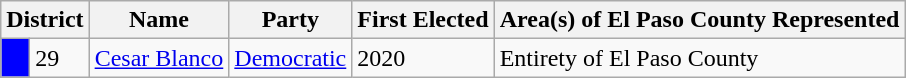<table class="wikitable">
<tr>
<th colspan="2" style="text-align:center; vertical-align:bottom;"><strong>District</strong></th>
<th style="text-align:center; vertical-align:bottom;"><strong>Name</strong></th>
<th style="text-align:center; vertical-align:bottom;"><strong>Party</strong></th>
<th style="text-align:center; vertical-align:bottom;"><strong>First Elected</strong></th>
<th style="text-align:center; vertical-align:bottom;"><strong>Area(s) of El Paso County Represented</strong></th>
</tr>
<tr>
<td style="background:blue;"> </td>
<td>29</td>
<td><a href='#'>Cesar Blanco</a></td>
<td><a href='#'>Democratic</a></td>
<td>2020</td>
<td>Entirety of El Paso County</td>
</tr>
</table>
